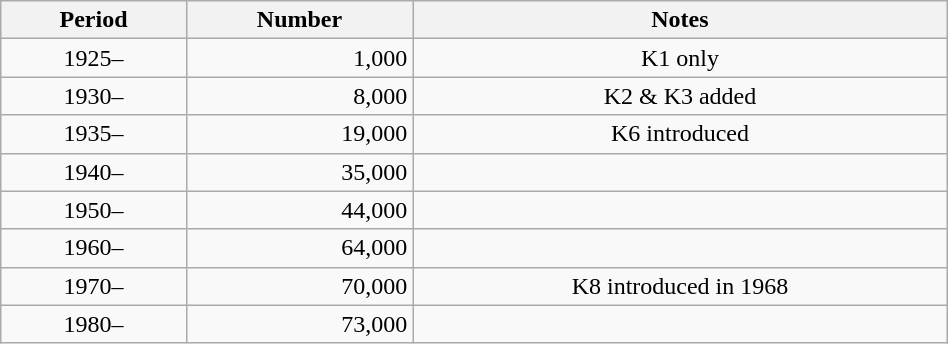<table class="wikitable"  style="margin:1em auto; width:50%; text-align:center;">
<tr>
<th>Period</th>
<th>Number</th>
<th>Notes</th>
</tr>
<tr>
<td>1925–</td>
<td align=right>1,000</td>
<td>K1 only</td>
</tr>
<tr>
<td>1930–</td>
<td align=right>8,000</td>
<td>K2 & K3 added</td>
</tr>
<tr>
<td>1935–</td>
<td align=right>19,000</td>
<td>K6 introduced</td>
</tr>
<tr>
<td>1940–</td>
<td align=right>35,000</td>
<td></td>
</tr>
<tr>
<td>1950–</td>
<td align=right>44,000</td>
<td></td>
</tr>
<tr>
<td>1960–</td>
<td align=right>64,000</td>
<td></td>
</tr>
<tr>
<td>1970–</td>
<td align=right>70,000</td>
<td>K8 introduced in 1968</td>
</tr>
<tr>
<td>1980–</td>
<td align=right>73,000</td>
<td></td>
</tr>
</table>
